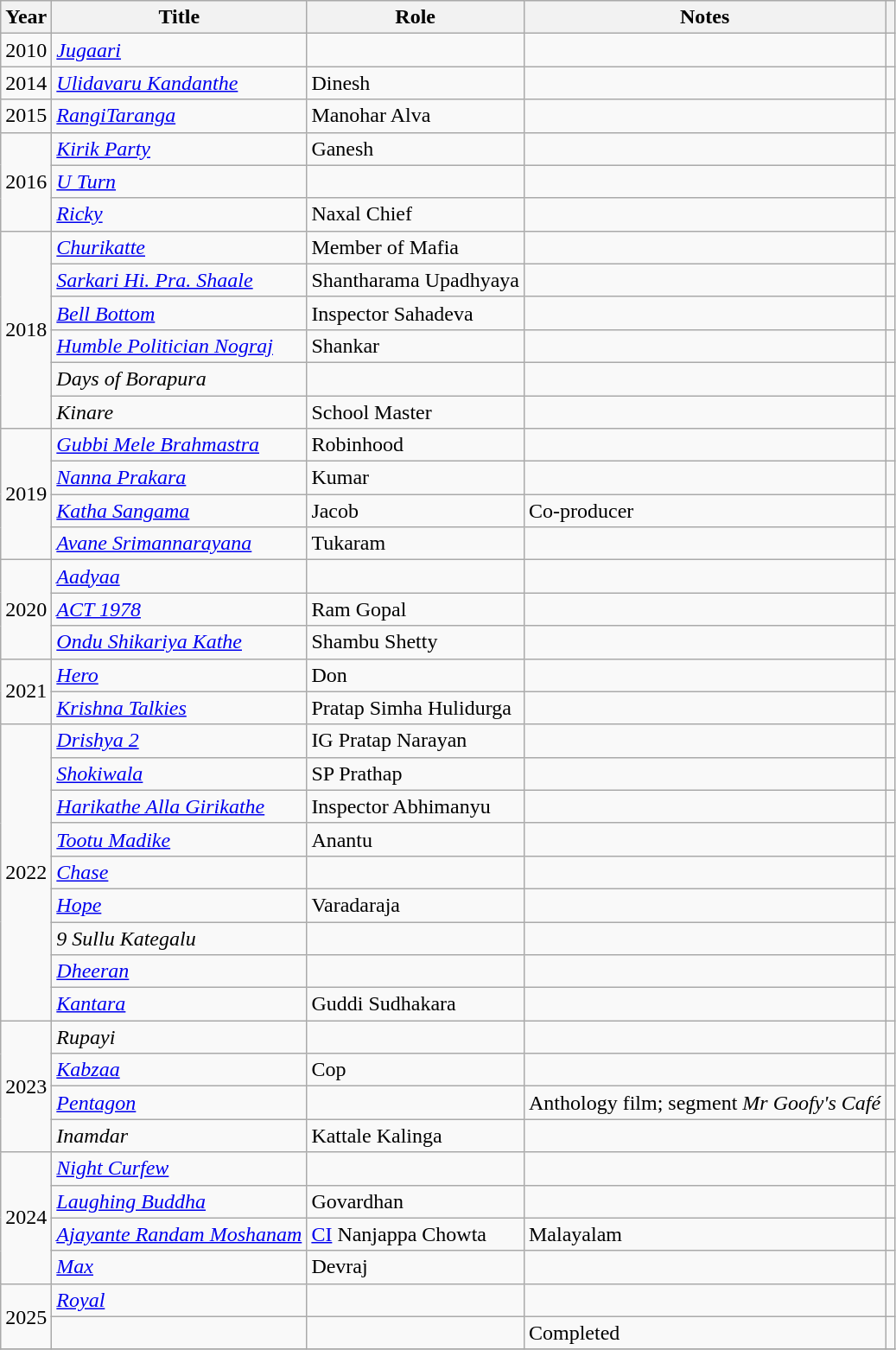<table class="wikitable sortable plainrowheaders">
<tr style="text-align:center;">
<th scope="col">Year</th>
<th scope="col">Title</th>
<th scope="col">Role</th>
<th class="unsortable" scope="col">Notes</th>
<th class="unsortable" scope="col"></th>
</tr>
<tr>
<td>2010</td>
<td><em><a href='#'>Jugaari</a></em></td>
<td></td>
<td></td>
<td></td>
</tr>
<tr>
<td>2014</td>
<td><em><a href='#'>Ulidavaru Kandanthe</a></em></td>
<td>Dinesh</td>
<td></td>
<td></td>
</tr>
<tr>
<td>2015</td>
<td><em><a href='#'>RangiTaranga</a></em></td>
<td>Manohar Alva</td>
<td></td>
<td></td>
</tr>
<tr>
<td rowspan='3'>2016</td>
<td><em><a href='#'>Kirik Party</a></em></td>
<td>Ganesh</td>
<td></td>
<td></td>
</tr>
<tr>
<td><em><a href='#'>U Turn</a></em></td>
<td></td>
<td></td>
<td></td>
</tr>
<tr>
<td><a href='#'><em>Ricky</em></a></td>
<td>Naxal Chief</td>
<td></td>
<td></td>
</tr>
<tr>
<td rowspan='6'>2018</td>
<td><em><a href='#'>Churikatte</a></em></td>
<td>Member of Mafia</td>
<td></td>
<td></td>
</tr>
<tr>
<td><em><a href='#'>Sarkari Hi. Pra. Shaale</a></em></td>
<td>Shantharama Upadhyaya</td>
<td></td>
<td></td>
</tr>
<tr>
<td><em><a href='#'>Bell Bottom</a></em></td>
<td>Inspector Sahadeva</td>
<td></td>
<td></td>
</tr>
<tr>
<td><em><a href='#'>Humble Politician Nograj</a></em></td>
<td>Shankar</td>
<td></td>
<td></td>
</tr>
<tr>
<td><em>Days of Borapura</em></td>
<td></td>
<td></td>
<td></td>
</tr>
<tr>
<td><em>Kinare</em></td>
<td>School Master</td>
<td></td>
<td></td>
</tr>
<tr>
<td rowspan='4'>2019</td>
<td><em><a href='#'>Gubbi Mele Brahmastra</a></em></td>
<td>Robinhood</td>
<td></td>
<td></td>
</tr>
<tr>
<td><em><a href='#'>Nanna Prakara</a></em></td>
<td>Kumar</td>
<td></td>
<td></td>
</tr>
<tr>
<td><em><a href='#'>Katha Sangama</a></em></td>
<td>Jacob</td>
<td>Co-producer</td>
<td></td>
</tr>
<tr>
<td><em><a href='#'>Avane Srimannarayana</a></em></td>
<td>Tukaram</td>
<td></td>
<td></td>
</tr>
<tr>
<td rowspan="3">2020</td>
<td><em><a href='#'>Aadyaa</a></em></td>
<td></td>
<td></td>
<td></td>
</tr>
<tr>
<td><em><a href='#'>ACT 1978</a></em></td>
<td>Ram Gopal</td>
<td></td>
<td></td>
</tr>
<tr>
<td><em><a href='#'>Ondu Shikariya Kathe</a></em></td>
<td>Shambu Shetty</td>
<td></td>
<td></td>
</tr>
<tr>
<td rowspan="2">2021</td>
<td><em><a href='#'>Hero</a></em></td>
<td>Don</td>
<td></td>
<td></td>
</tr>
<tr>
<td><em><a href='#'>Krishna Talkies</a></em></td>
<td>Pratap Simha Hulidurga</td>
<td></td>
<td></td>
</tr>
<tr>
<td rowspan="9">2022</td>
<td><em><a href='#'>Drishya 2</a></em></td>
<td>IG Pratap Narayan</td>
<td></td>
<td></td>
</tr>
<tr>
<td><em><a href='#'>Shokiwala</a></em></td>
<td>SP Prathap</td>
<td></td>
<td></td>
</tr>
<tr>
<td><em><a href='#'>Harikathe Alla Girikathe</a></em></td>
<td>Inspector Abhimanyu</td>
<td></td>
<td></td>
</tr>
<tr>
<td><em><a href='#'>Tootu Madike</a></em></td>
<td>Anantu</td>
<td></td>
<td></td>
</tr>
<tr>
<td><em><a href='#'>Chase</a></em></td>
<td></td>
<td></td>
<td></td>
</tr>
<tr>
<td><em><a href='#'>Hope</a></em></td>
<td>Varadaraja</td>
<td></td>
<td></td>
</tr>
<tr>
<td><em>9 Sullu Kategalu </em></td>
<td></td>
<td></td>
<td></td>
</tr>
<tr>
<td><em><a href='#'>Dheeran</a></em></td>
<td></td>
<td></td>
<td></td>
</tr>
<tr>
<td><em><a href='#'>Kantara</a></em></td>
<td>Guddi Sudhakara</td>
<td></td>
<td></td>
</tr>
<tr>
<td rowspan=4>2023</td>
<td><em>Rupayi</em></td>
<td></td>
<td></td>
<td></td>
</tr>
<tr>
<td><em><a href='#'>Kabzaa</a></em></td>
<td>Cop</td>
<td></td>
<td></td>
</tr>
<tr>
<td><em><a href='#'>Pentagon</a></em></td>
<td></td>
<td>Anthology film; segment <em>Mr Goofy's Café</em></td>
<td></td>
</tr>
<tr>
<td><em>Inamdar</em></td>
<td>Kattale Kalinga</td>
<td></td>
<td></td>
</tr>
<tr>
<td rowspan=4>2024</td>
<td><em><a href='#'>Night Curfew</a></em></td>
<td></td>
<td></td>
<td></td>
</tr>
<tr>
<td><em><a href='#'>Laughing Buddha</a></em></td>
<td>Govardhan</td>
<td></td>
<td></td>
</tr>
<tr>
<td><em><a href='#'>Ajayante Randam Moshanam</a></em></td>
<td><a href='#'>CI</a> Nanjappa Chowta</td>
<td>Malayalam</td>
<td></td>
</tr>
<tr>
<td><em><a href='#'>Max</a></em></td>
<td>Devraj</td>
<td></td>
<td></td>
</tr>
<tr>
<td rowspan=2>2025</td>
<td><em><a href='#'>Royal</a></em></td>
<td></td>
<td></td>
<td></td>
</tr>
<tr>
<td></td>
<td></td>
<td>Completed</td>
<td></td>
</tr>
<tr>
</tr>
</table>
